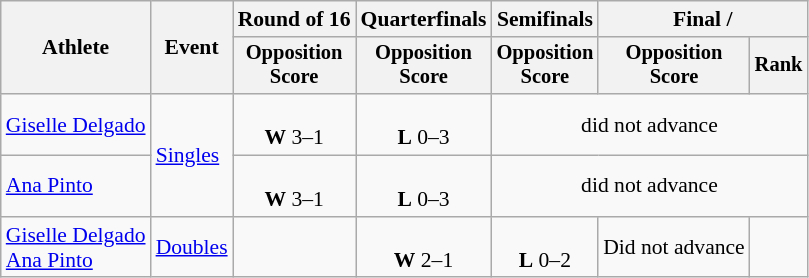<table class=wikitable style="font-size:90%">
<tr>
<th rowspan="2">Athlete</th>
<th rowspan="2">Event</th>
<th>Round of 16</th>
<th>Quarterfinals</th>
<th>Semifinals</th>
<th colspan=2>Final / </th>
</tr>
<tr style="font-size:95%">
<th>Opposition<br>Score</th>
<th>Opposition<br>Score</th>
<th>Opposition<br>Score</th>
<th>Opposition<br>Score</th>
<th>Rank</th>
</tr>
<tr align=center>
<td align=left><a href='#'>Giselle Delgado</a></td>
<td align=left rowspan=2><a href='#'>Singles</a></td>
<td><br><strong>W</strong> 3–1</td>
<td><br><strong>L</strong> 0–3</td>
<td colspan=3>did not advance</td>
</tr>
<tr align=center>
<td align=left><a href='#'>Ana Pinto</a></td>
<td><br><strong>W</strong> 3–1</td>
<td><br><strong>L</strong> 0–3</td>
<td colspan=3>did not advance</td>
</tr>
<tr align=center>
<td align=left><a href='#'>Giselle Delgado</a><br><a href='#'>Ana Pinto</a></td>
<td><a href='#'>Doubles</a></td>
<td></td>
<td><br><strong>W</strong> 2–1</td>
<td><br><strong>L</strong> 0–2</td>
<td>Did not advance</td>
<td></td>
</tr>
</table>
